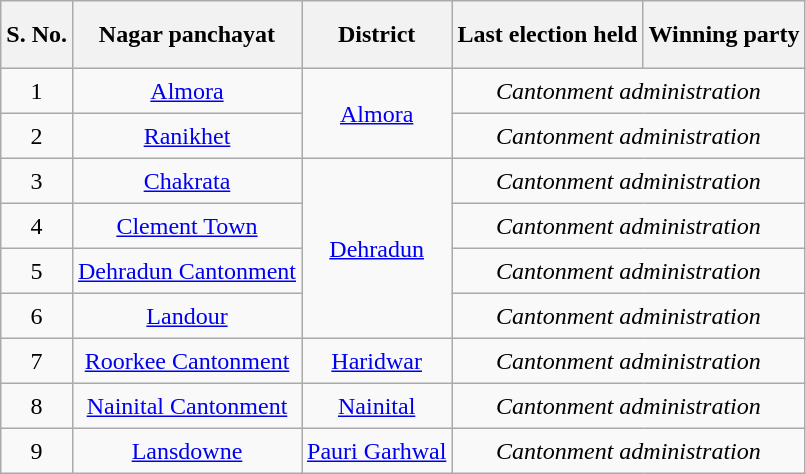<table class="wikitable sortable">
<tr style="text-align:center; height:45px;">
<th scope="col">S. No.</th>
<th>Nagar panchayat</th>
<th>District</th>
<th>Last election held</th>
<th colspan=2>Winning party</th>
</tr>
<tr style="text-align:center; height:30px;">
<td>1</td>
<td><a href='#'>Almora</a></td>
<td rowspan="2"><a href='#'>Almora</a></td>
<td colspan="3"><em>Cantonment administration</em></td>
</tr>
<tr style="text-align:center; height:30px;">
<td>2</td>
<td><a href='#'>Ranikhet</a></td>
<td colspan="3"><em>Cantonment administration</em></td>
</tr>
<tr style="text-align:center; height:30px;">
<td>3</td>
<td><a href='#'>Chakrata</a></td>
<td rowspan="4"><a href='#'>Dehradun</a></td>
<td colspan="3"><em>Cantonment administration</em></td>
</tr>
<tr style="text-align:center; height:30px;">
<td>4</td>
<td><a href='#'>Clement Town</a></td>
<td colspan="3"><em>Cantonment administration</em></td>
</tr>
<tr style="text-align:center; height:30px;">
<td>5</td>
<td><a href='#'>Dehradun Cantonment</a></td>
<td colspan="3"><em>Cantonment administration</em></td>
</tr>
<tr style="text-align:center; height:30px;">
<td>6</td>
<td><a href='#'>Landour</a></td>
<td colspan="3"><em>Cantonment administration</em></td>
</tr>
<tr style="text-align:center; height:30px;">
<td>7</td>
<td><a href='#'>Roorkee Cantonment</a></td>
<td><a href='#'>Haridwar</a></td>
<td colspan="3"><em>Cantonment administration</em></td>
</tr>
<tr style="text-align:center; height:30px;">
<td>8</td>
<td><a href='#'>Nainital Cantonment</a></td>
<td><a href='#'>Nainital</a></td>
<td colspan="3"><em>Cantonment administration</em></td>
</tr>
<tr style="text-align:center; height:30px;">
<td>9</td>
<td><a href='#'>Lansdowne</a></td>
<td><a href='#'>Pauri Garhwal</a></td>
<td colspan="3"><em>Cantonment administration</em></td>
</tr>
</table>
